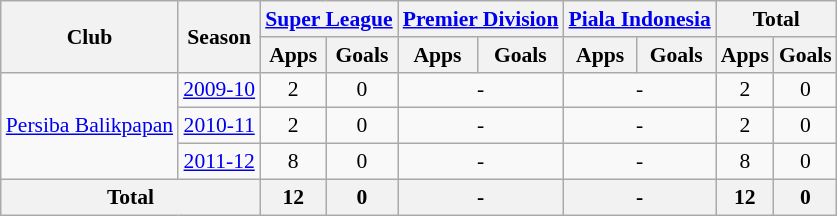<table class="wikitable" style="font-size:90%; text-align:center;">
<tr>
<th rowspan="2">Club</th>
<th rowspan="2">Season</th>
<th colspan="2"><a href='#'>Super League</a></th>
<th colspan="2"><a href='#'>Premier Division</a></th>
<th colspan="2"><a href='#'>Piala Indonesia</a></th>
<th colspan="2">Total</th>
</tr>
<tr>
<th>Apps</th>
<th>Goals</th>
<th>Apps</th>
<th>Goals</th>
<th>Apps</th>
<th>Goals</th>
<th>Apps</th>
<th>Goals</th>
</tr>
<tr>
<td rowspan="3"><a href='#'>Persiba Balikpapan</a></td>
<td><a href='#'>2009-10</a></td>
<td>2</td>
<td>0</td>
<td colspan="2">-</td>
<td colspan="2">-</td>
<td>2</td>
<td>0</td>
</tr>
<tr>
<td><a href='#'>2010-11</a></td>
<td>2</td>
<td>0</td>
<td colspan="2">-</td>
<td colspan="2">-</td>
<td>2</td>
<td>0</td>
</tr>
<tr>
<td><a href='#'>2011-12</a></td>
<td>8</td>
<td>0</td>
<td colspan="2">-</td>
<td colspan="2">-</td>
<td>8</td>
<td>0</td>
</tr>
<tr>
<th colspan="2">Total</th>
<th>12</th>
<th>0</th>
<th colspan="2">-</th>
<th colspan="2">-</th>
<th>12</th>
<th>0</th>
</tr>
</table>
